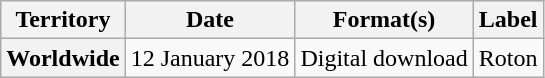<table class="wikitable plainrowheaders">
<tr>
<th scope="col">Territory</th>
<th scope="col">Date</th>
<th scope="col">Format(s)</th>
<th scope="col">Label</th>
</tr>
<tr>
<th scope="row">Worldwide</th>
<td>12 January 2018</td>
<td>Digital download</td>
<td>Roton</td>
</tr>
</table>
